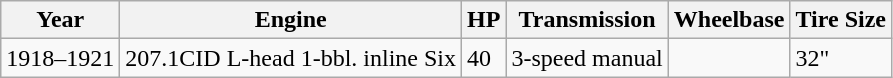<table class="wikitable">
<tr>
<th>Year</th>
<th>Engine</th>
<th>HP</th>
<th>Transmission</th>
<th>Wheelbase</th>
<th>Tire Size</th>
</tr>
<tr>
<td>1918–1921</td>
<td>207.1CID L-head 1-bbl. inline Six</td>
<td>40</td>
<td>3-speed manual</td>
<td> </td>
<td>32"</td>
</tr>
</table>
